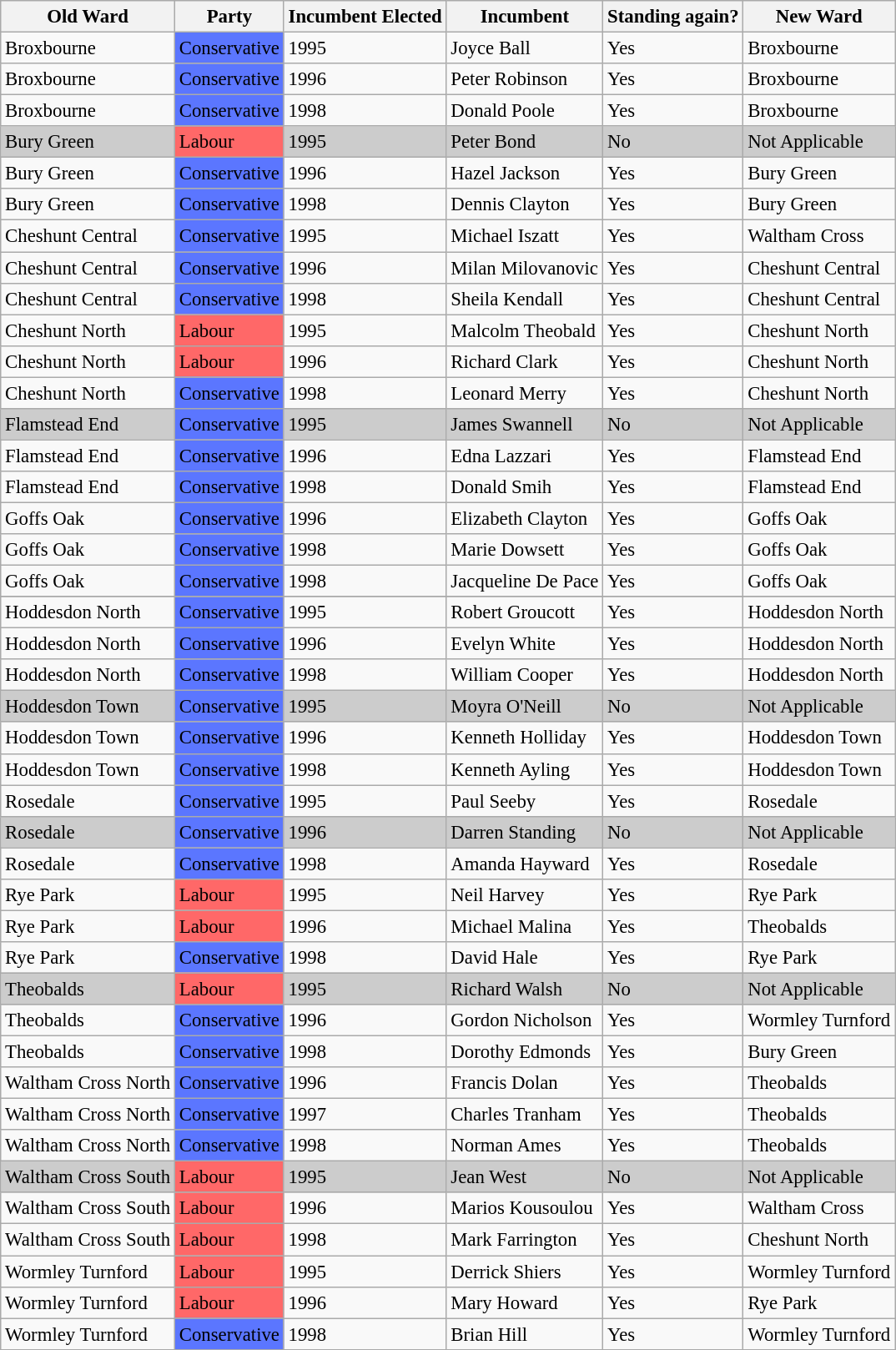<table class="wikitable" style="font-size: 95%;">
<tr>
<th>Old Ward</th>
<th>Party</th>
<th>Incumbent Elected</th>
<th>Incumbent</th>
<th>Standing again?</th>
<th>New Ward</th>
</tr>
<tr>
<td>Broxbourne</td>
<td bgcolor="5B76FF">Conservative</td>
<td>1995</td>
<td>Joyce Ball</td>
<td>Yes</td>
<td>Broxbourne</td>
</tr>
<tr>
<td>Broxbourne</td>
<td bgcolor="5B76FF">Conservative</td>
<td>1996</td>
<td>Peter Robinson</td>
<td>Yes</td>
<td>Broxbourne</td>
</tr>
<tr>
<td>Broxbourne</td>
<td bgcolor="5B76FF">Conservative</td>
<td>1998</td>
<td>Donald Poole</td>
<td>Yes</td>
<td>Broxbourne</td>
</tr>
<tr>
<td bgcolor="CCCCCC">Bury Green</td>
<td bgcolor="FF6868">Labour</td>
<td bgcolor="CCCCCC">1995</td>
<td bgcolor="CCCCCC">Peter Bond</td>
<td bgcolor="CCCCCC">No</td>
<td bgcolor="CCCCCC">Not Applicable</td>
</tr>
<tr>
<td>Bury Green</td>
<td bgcolor="5B76FF">Conservative</td>
<td>1996</td>
<td>Hazel Jackson</td>
<td>Yes</td>
<td>Bury Green</td>
</tr>
<tr>
<td>Bury Green</td>
<td bgcolor="5B76FF">Conservative</td>
<td>1998</td>
<td>Dennis Clayton</td>
<td>Yes</td>
<td>Bury Green</td>
</tr>
<tr>
<td>Cheshunt Central</td>
<td bgcolor="5B76FF">Conservative</td>
<td>1995</td>
<td>Michael Iszatt</td>
<td>Yes</td>
<td>Waltham Cross</td>
</tr>
<tr>
<td>Cheshunt Central</td>
<td bgcolor="5B76FF">Conservative</td>
<td>1996</td>
<td>Milan Milovanovic</td>
<td>Yes</td>
<td>Cheshunt Central</td>
</tr>
<tr>
<td>Cheshunt Central</td>
<td bgcolor="5B76FF">Conservative</td>
<td>1998</td>
<td>Sheila Kendall</td>
<td>Yes</td>
<td>Cheshunt Central</td>
</tr>
<tr>
<td>Cheshunt North</td>
<td bgcolor="FF6868">Labour</td>
<td>1995</td>
<td>Malcolm Theobald</td>
<td>Yes</td>
<td>Cheshunt North</td>
</tr>
<tr>
<td>Cheshunt North</td>
<td bgcolor="FF6868">Labour</td>
<td>1996</td>
<td>Richard Clark</td>
<td>Yes</td>
<td>Cheshunt North</td>
</tr>
<tr>
<td>Cheshunt North</td>
<td bgcolor="5B76FF">Conservative</td>
<td>1998</td>
<td>Leonard Merry</td>
<td>Yes</td>
<td>Cheshunt North</td>
</tr>
<tr>
<td bgcolor="CCCCCC">Flamstead End</td>
<td bgcolor="5B76FF">Conservative</td>
<td bgcolor="CCCCCC">1995</td>
<td bgcolor="CCCCCC">James Swannell</td>
<td bgcolor="CCCCCC">No</td>
<td bgcolor="CCCCCC">Not Applicable</td>
</tr>
<tr>
<td>Flamstead End</td>
<td bgcolor="5B76FF">Conservative</td>
<td>1996</td>
<td>Edna Lazzari</td>
<td>Yes</td>
<td>Flamstead End</td>
</tr>
<tr>
<td>Flamstead End</td>
<td bgcolor="5B76FF">Conservative</td>
<td>1998</td>
<td>Donald Smih</td>
<td>Yes</td>
<td>Flamstead End</td>
</tr>
<tr>
<td>Goffs Oak</td>
<td bgcolor="5B76FF">Conservative</td>
<td>1996</td>
<td>Elizabeth Clayton</td>
<td>Yes</td>
<td>Goffs Oak</td>
</tr>
<tr>
<td>Goffs Oak</td>
<td bgcolor="5B76FF">Conservative</td>
<td>1998</td>
<td>Marie Dowsett</td>
<td>Yes</td>
<td>Goffs Oak</td>
</tr>
<tr>
<td>Goffs Oak</td>
<td bgcolor="5B76FF">Conservative</td>
<td>1998</td>
<td>Jacqueline De Pace</td>
<td>Yes</td>
<td>Goffs Oak</td>
</tr>
<tr>
</tr>
<tr>
<td>Hoddesdon North</td>
<td bgcolor="5B76FF">Conservative</td>
<td>1995</td>
<td>Robert Groucott</td>
<td>Yes</td>
<td>Hoddesdon North</td>
</tr>
<tr>
<td>Hoddesdon North</td>
<td bgcolor="5B76FF">Conservative</td>
<td>1996</td>
<td>Evelyn White</td>
<td>Yes</td>
<td>Hoddesdon North</td>
</tr>
<tr>
<td>Hoddesdon North</td>
<td bgcolor="5B76FF">Conservative</td>
<td>1998</td>
<td>William Cooper</td>
<td>Yes</td>
<td>Hoddesdon North</td>
</tr>
<tr>
<td bgcolor="CCCCCC">Hoddesdon Town</td>
<td bgcolor="5B76FF">Conservative</td>
<td bgcolor="CCCCCC">1995</td>
<td bgcolor="CCCCCC">Moyra O'Neill</td>
<td bgcolor="CCCCCC">No</td>
<td bgcolor="CCCCCC">Not Applicable</td>
</tr>
<tr>
<td>Hoddesdon Town</td>
<td bgcolor="5B76FF">Conservative</td>
<td>1996</td>
<td>Kenneth Holliday</td>
<td>Yes</td>
<td>Hoddesdon Town</td>
</tr>
<tr>
<td>Hoddesdon Town</td>
<td bgcolor="5B76FF">Conservative</td>
<td>1998</td>
<td>Kenneth Ayling</td>
<td>Yes</td>
<td>Hoddesdon Town</td>
</tr>
<tr>
<td>Rosedale</td>
<td bgcolor="5B76FF">Conservative</td>
<td>1995</td>
<td>Paul Seeby</td>
<td>Yes</td>
<td>Rosedale</td>
</tr>
<tr>
<td bgcolor="CCCCCC">Rosedale</td>
<td bgcolor="5B76FF">Conservative</td>
<td bgcolor="CCCCCC">1996</td>
<td bgcolor="CCCCCC">Darren Standing</td>
<td bgcolor="CCCCCC">No</td>
<td bgcolor="CCCCCC">Not Applicable</td>
</tr>
<tr>
<td>Rosedale</td>
<td bgcolor="5B76FF">Conservative</td>
<td>1998</td>
<td>Amanda Hayward</td>
<td>Yes</td>
<td>Rosedale</td>
</tr>
<tr>
<td>Rye Park</td>
<td bgcolor="FF6868">Labour</td>
<td>1995</td>
<td>Neil Harvey</td>
<td>Yes</td>
<td>Rye Park</td>
</tr>
<tr>
<td>Rye Park</td>
<td bgcolor="FF6868">Labour</td>
<td>1996</td>
<td>Michael Malina</td>
<td>Yes</td>
<td>Theobalds</td>
</tr>
<tr>
<td>Rye Park</td>
<td bgcolor="5B76FF">Conservative</td>
<td>1998</td>
<td>David Hale</td>
<td>Yes</td>
<td>Rye Park</td>
</tr>
<tr>
<td bgcolor="CCCCCC">Theobalds</td>
<td bgcolor="FF6868">Labour</td>
<td bgcolor="CCCCCC">1995</td>
<td bgcolor="CCCCCC">Richard Walsh</td>
<td bgcolor="CCCCCC">No</td>
<td bgcolor="CCCCCC">Not Applicable</td>
</tr>
<tr>
<td>Theobalds</td>
<td bgcolor="5B76FF">Conservative</td>
<td>1996</td>
<td>Gordon Nicholson</td>
<td>Yes</td>
<td>Wormley Turnford</td>
</tr>
<tr>
<td>Theobalds</td>
<td bgcolor="5B76FF">Conservative</td>
<td>1998</td>
<td>Dorothy Edmonds</td>
<td>Yes</td>
<td>Bury Green</td>
</tr>
<tr>
<td>Waltham Cross North</td>
<td bgcolor="5B76FF">Conservative</td>
<td>1996</td>
<td>Francis Dolan</td>
<td>Yes</td>
<td>Theobalds</td>
</tr>
<tr>
<td>Waltham Cross North</td>
<td bgcolor="5B76FF">Conservative</td>
<td>1997</td>
<td>Charles Tranham</td>
<td>Yes</td>
<td>Theobalds</td>
</tr>
<tr>
<td>Waltham Cross North</td>
<td bgcolor="5B76FF">Conservative</td>
<td>1998</td>
<td>Norman Ames</td>
<td>Yes</td>
<td>Theobalds</td>
</tr>
<tr>
<td bgcolor="CCCCCC">Waltham Cross South</td>
<td bgcolor="FF6868">Labour</td>
<td bgcolor="CCCCCC">1995</td>
<td bgcolor="CCCCCC">Jean West</td>
<td bgcolor="CCCCCC">No</td>
<td bgcolor="CCCCCC">Not Applicable</td>
</tr>
<tr>
<td>Waltham Cross South</td>
<td bgcolor="FF6868">Labour</td>
<td>1996</td>
<td>Marios Kousoulou</td>
<td>Yes</td>
<td>Waltham Cross</td>
</tr>
<tr>
<td>Waltham Cross South</td>
<td bgcolor="FF6868">Labour</td>
<td>1998</td>
<td>Mark Farrington</td>
<td>Yes</td>
<td>Cheshunt North</td>
</tr>
<tr>
<td>Wormley Turnford</td>
<td bgcolor="FF6868">Labour</td>
<td>1995</td>
<td>Derrick Shiers</td>
<td>Yes</td>
<td>Wormley Turnford</td>
</tr>
<tr>
<td>Wormley Turnford</td>
<td bgcolor="FF6868">Labour</td>
<td>1996</td>
<td>Mary Howard</td>
<td>Yes</td>
<td>Rye Park</td>
</tr>
<tr>
<td>Wormley Turnford</td>
<td bgcolor="5B76FF">Conservative</td>
<td>1998</td>
<td>Brian Hill</td>
<td>Yes</td>
<td>Wormley Turnford</td>
</tr>
<tr>
</tr>
</table>
